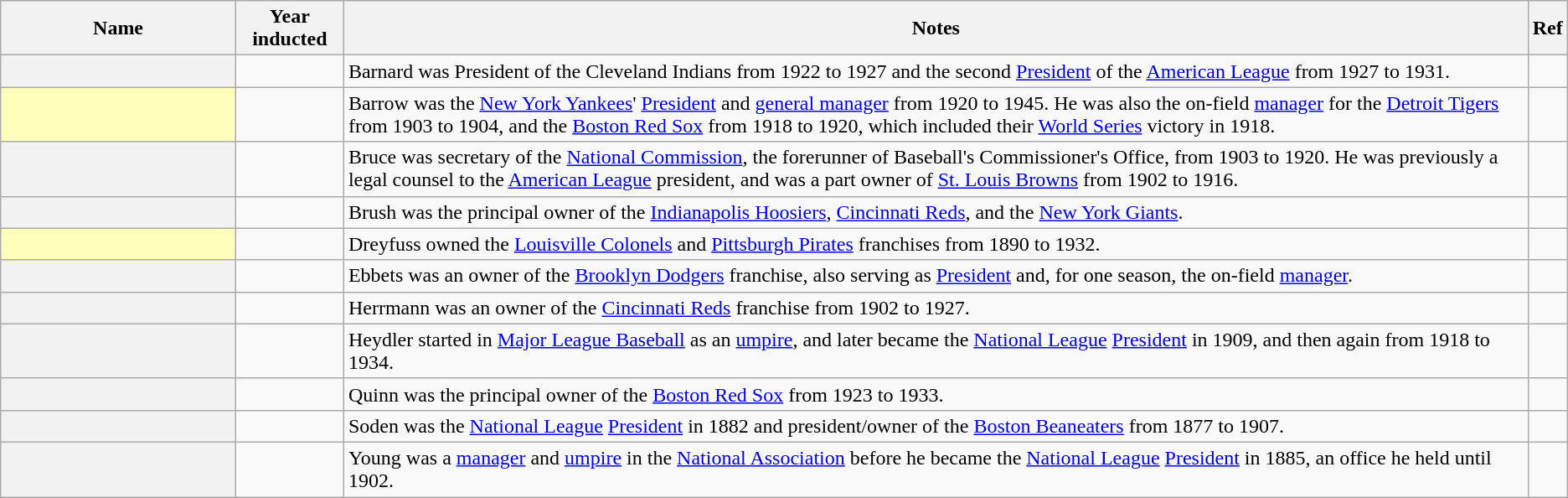<table class="wikitable sortable plainrowheaders">
<tr>
<th scope="col" width=15%>Name</th>
<th scope="col">Year inducted</th>
<th scope="col" class="unsortable">Notes</th>
<th scope="col" class="unsortable">Ref</th>
</tr>
<tr>
<th scope="row" style="text-align:center"></th>
<td align=center></td>
<td>Barnard was President of the Cleveland Indians from 1922 to 1927 and the second <a href='#'>President</a> of the <a href='#'>American League</a> from 1927 to 1931.</td>
<td align=center></td>
</tr>
<tr>
<th scope="row" style="text-align:center; background-color: #ffffbb"><sup></sup></th>
<td align=center></td>
<td>Barrow was the <a href='#'>New York Yankees</a>' <a href='#'>President</a> and <a href='#'>general manager</a> from 1920 to 1945. He was also the on-field <a href='#'>manager</a> for the <a href='#'>Detroit Tigers</a> from 1903 to 1904, and the <a href='#'>Boston Red Sox</a> from 1918 to 1920, which included their <a href='#'>World Series</a> victory in 1918.</td>
<td align=center></td>
</tr>
<tr>
<th scope="row" style="text-align:center"></th>
<td align=center></td>
<td>Bruce was secretary of the <a href='#'>National Commission</a>, the forerunner of Baseball's Commissioner's Office, from 1903 to 1920. He was previously a legal counsel to the <a href='#'>American League</a> president, and was a part owner of <a href='#'>St. Louis Browns</a> from 1902 to 1916.</td>
<td align=center></td>
</tr>
<tr>
<th scope="row" style="text-align:center"></th>
<td align=center></td>
<td>Brush was the principal owner of the <a href='#'>Indianapolis Hoosiers</a>, <a href='#'>Cincinnati Reds</a>, and the <a href='#'>New York Giants</a>.</td>
<td align=center></td>
</tr>
<tr>
<th scope="row" style="text-align:center; background-color: #ffffbb"><sup></sup></th>
<td align=center></td>
<td>Dreyfuss owned the <a href='#'>Louisville Colonels</a> and <a href='#'>Pittsburgh Pirates</a> franchises from 1890 to 1932.</td>
<td align=center></td>
</tr>
<tr>
<th scope="row" style="text-align:center"></th>
<td align=center></td>
<td>Ebbets was an owner of the <a href='#'>Brooklyn Dodgers</a> franchise, also serving as <a href='#'>President</a> and, for one season, the on-field <a href='#'>manager</a>.</td>
<td align=center></td>
</tr>
<tr>
<th scope="row" style="text-align:center"></th>
<td align=center></td>
<td>Herrmann was an owner of the <a href='#'>Cincinnati Reds</a> franchise from 1902 to 1927.</td>
<td align=center></td>
</tr>
<tr>
<th scope="row" style="text-align:center"></th>
<td align=center></td>
<td>Heydler started in <a href='#'>Major League Baseball</a> as an <a href='#'>umpire</a>, and later became the <a href='#'>National League</a> <a href='#'>President</a> in 1909, and then again from 1918 to 1934.</td>
<td align=center></td>
</tr>
<tr>
<th scope="row" style="text-align:center"></th>
<td align=center></td>
<td>Quinn was the principal owner of the <a href='#'>Boston Red Sox</a> from 1923 to 1933.</td>
<td align=center></td>
</tr>
<tr>
<th scope="row" style="text-align:center"></th>
<td align=center></td>
<td>Soden was the <a href='#'>National League</a> <a href='#'>President</a> in 1882 and president/owner of the <a href='#'>Boston Beaneaters</a> from 1877 to 1907.</td>
<td align=center></td>
</tr>
<tr>
<th scope="row" style="text-align:center"></th>
<td align=center></td>
<td>Young was a <a href='#'>manager</a> and <a href='#'>umpire</a> in the <a href='#'>National Association</a> before he became the <a href='#'>National League</a> <a href='#'>President</a> in 1885, an office he held until 1902.</td>
<td align=center></td>
</tr>
</table>
